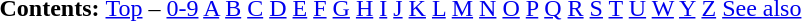<table id="toc" border="0">
<tr>
<th>Contents:</th>
<td><a href='#'>Top</a> – <a href='#'>0-9</a> <a href='#'>A</a> <a href='#'>B</a> <a href='#'>C</a> <a href='#'>D</a> <a href='#'>E</a> <a href='#'>F</a> <a href='#'>G</a> <a href='#'>H</a> <a href='#'>I</a> <a href='#'>J</a> <a href='#'>K</a> <a href='#'>L</a> <a href='#'>M</a> <a href='#'>N</a> <a href='#'>O</a> <a href='#'>P</a> <a href='#'>Q</a> <a href='#'>R</a> <a href='#'>S</a> <a href='#'>T</a> <a href='#'>U</a> <a href='#'>W</a> <a href='#'>Y</a> <a href='#'>Z</a> <a href='#'>See also</a> </td>
</tr>
</table>
